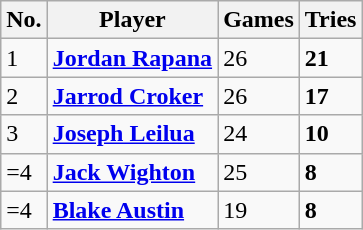<table class="wikitable">
<tr>
<th>No.</th>
<th>Player</th>
<th>Games</th>
<th>Tries</th>
</tr>
<tr>
<td>1</td>
<td><strong><a href='#'>Jordan Rapana</a></strong></td>
<td>26</td>
<td><strong>21</strong></td>
</tr>
<tr>
<td>2</td>
<td><strong><a href='#'>Jarrod Croker</a></strong></td>
<td>26</td>
<td><strong>17</strong></td>
</tr>
<tr>
<td>3</td>
<td><strong><a href='#'>Joseph Leilua</a></strong></td>
<td>24</td>
<td><strong>10</strong></td>
</tr>
<tr>
<td>=4</td>
<td><strong><a href='#'>Jack Wighton</a></strong></td>
<td>25</td>
<td><strong>8</strong></td>
</tr>
<tr>
<td>=4</td>
<td><strong><a href='#'>Blake Austin</a></strong></td>
<td>19</td>
<td><strong>8</strong></td>
</tr>
</table>
